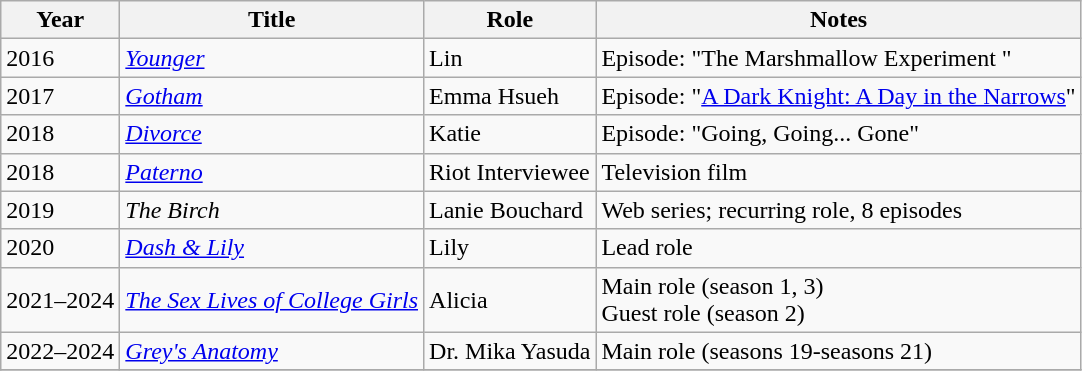<table class="wikitable plainrowheaders sortable">
<tr>
<th scope="col">Year</th>
<th scope="col">Title</th>
<th scope="col">Role</th>
<th scope="col" class="unsortable">Notes</th>
</tr>
<tr>
<td>2016</td>
<td><em><a href='#'>Younger</a></em></td>
<td>Lin</td>
<td>Episode: "The Marshmallow Experiment "</td>
</tr>
<tr>
<td>2017</td>
<td><em><a href='#'>Gotham</a></em></td>
<td>Emma Hsueh</td>
<td>Episode: "<a href='#'>A Dark Knight: A Day in the Narrows</a>"</td>
</tr>
<tr>
<td>2018</td>
<td><em><a href='#'>Divorce</a></em></td>
<td>Katie</td>
<td>Episode: "Going, Going... Gone"</td>
</tr>
<tr>
<td>2018</td>
<td><em><a href='#'>Paterno</a></em></td>
<td>Riot Interviewee</td>
<td>Television film</td>
</tr>
<tr>
<td>2019</td>
<td><em>The Birch</em></td>
<td>Lanie Bouchard</td>
<td>Web series; recurring role, 8 episodes</td>
</tr>
<tr>
<td>2020</td>
<td><em><a href='#'>Dash & Lily</a></em></td>
<td>Lily</td>
<td>Lead role</td>
</tr>
<tr>
<td>2021–2024</td>
<td><em><a href='#'>The Sex Lives of College Girls</a></em></td>
<td>Alicia</td>
<td>Main role (season 1, 3)<br>Guest role (season 2)</td>
</tr>
<tr>
<td>2022–2024</td>
<td><em><a href='#'>Grey's Anatomy</a></em></td>
<td>Dr. Mika Yasuda</td>
<td>Main role (seasons 19-seasons 21)</td>
</tr>
<tr>
</tr>
</table>
